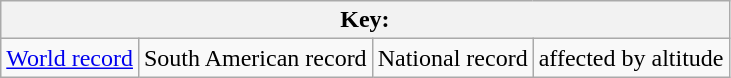<table class="wikitable">
<tr>
<th colspan=4>Key:</th>
</tr>
<tr>
<td><a href='#'>World record</a></td>
<td>South American record</td>
<td>National record</td>
<td>affected by altitude</td>
</tr>
</table>
